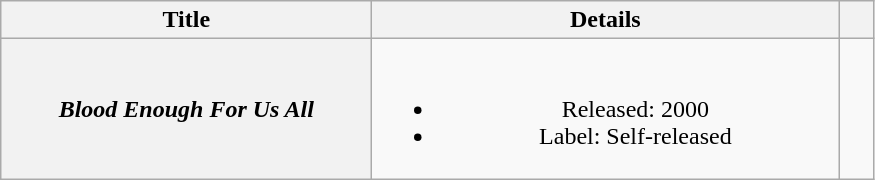<table class="wikitable plainrowheaders" style="text-align:center;">
<tr>
<th scope="col" style="width:15em;">Title</th>
<th scope="col" style="width:19em;">Details</th>
<th scope="col" style="width:1em;"></th>
</tr>
<tr>
<th scope="row"><em>Blood Enough For Us All</em></th>
<td><br><ul><li>Released: 2000</li><li>Label: Self-released</li></ul></td>
<td></td>
</tr>
</table>
